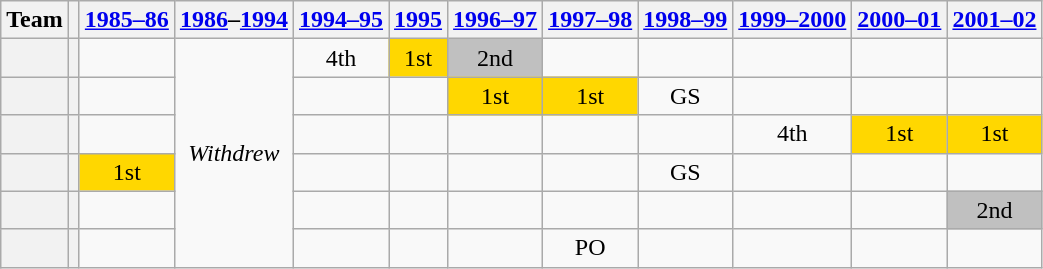<table class="wikitable">
<tr>
<th>Team</th>
<th></th>
<th><a href='#'>1985–86</a></th>
<th><a href='#'>1986</a>–<a href='#'>1994</a></th>
<th><a href='#'>1994–95</a></th>
<th><a href='#'>1995</a></th>
<th><a href='#'>1996–97</a></th>
<th><a href='#'>1997–98</a></th>
<th><a href='#'>1998–99</a></th>
<th><a href='#'>1999–2000</a></th>
<th><a href='#'>2000–01</a></th>
<th><a href='#'>2001–02</a></th>
</tr>
<tr align="center">
<th style="text-align:left;"></th>
<th></th>
<td></td>
<td rowspan="6"><em>Withdrew</em></td>
<td>4th</td>
<td style="background:gold;">1st</td>
<td style="background:silver;">2nd</td>
<td></td>
<td></td>
<td></td>
<td></td>
<td></td>
</tr>
<tr align="center">
<th style="text-align:left;"></th>
<th></th>
<td></td>
<td></td>
<td></td>
<td style="background:gold;">1st</td>
<td style="background:gold;">1st</td>
<td>GS</td>
<td></td>
<td></td>
<td></td>
</tr>
<tr align="center">
<th style="text-align:left;"></th>
<th></th>
<td></td>
<td></td>
<td></td>
<td></td>
<td></td>
<td></td>
<td>4th</td>
<td style="background:gold;">1st</td>
<td style="background:gold;">1st</td>
</tr>
<tr align="center">
<th style="text-align:left;"></th>
<th></th>
<td style="background:gold;">1st</td>
<td></td>
<td></td>
<td></td>
<td></td>
<td>GS</td>
<td></td>
<td></td>
<td></td>
</tr>
<tr align="center">
<th style="text-align:left;"></th>
<th></th>
<td></td>
<td></td>
<td></td>
<td></td>
<td></td>
<td></td>
<td></td>
<td></td>
<td style="background:silver;">2nd</td>
</tr>
<tr align="center">
<th style="text-align:left;"></th>
<th></th>
<td></td>
<td></td>
<td></td>
<td></td>
<td>PO</td>
<td></td>
<td></td>
<td></td>
<td></td>
</tr>
</table>
